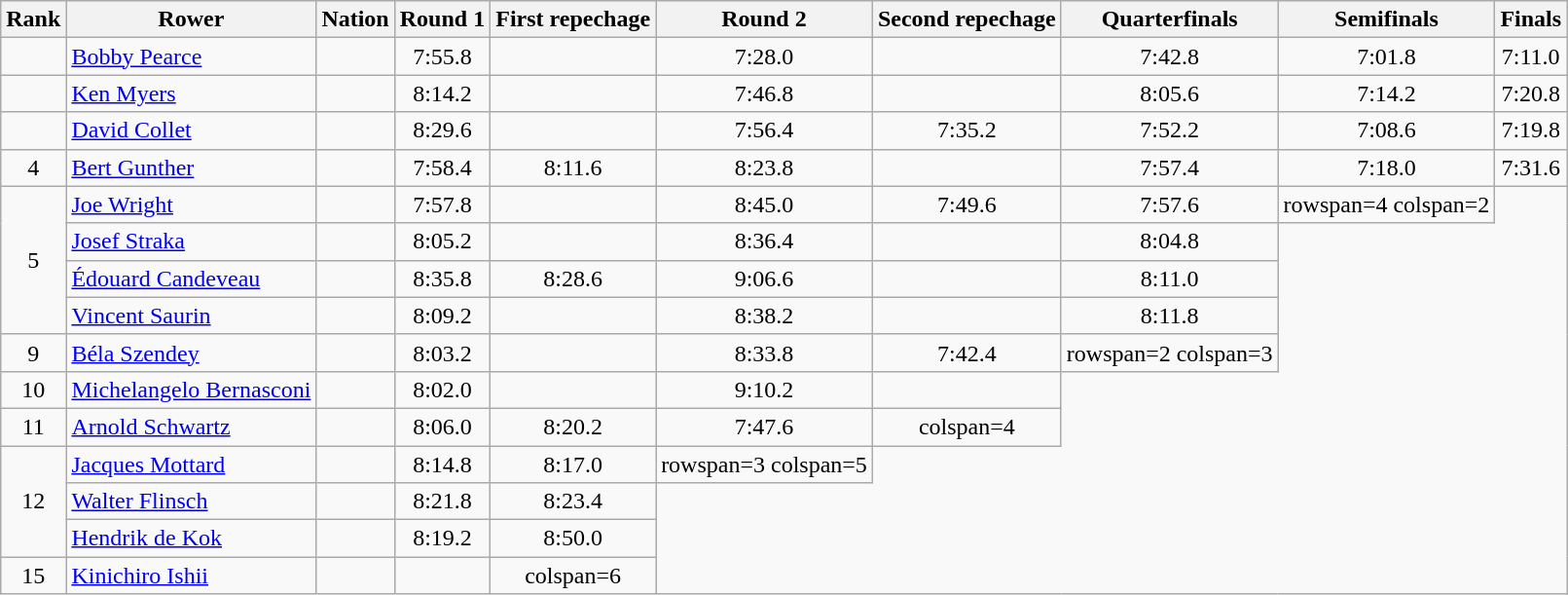<table class="wikitable" style="text-align:center">
<tr>
<th>Rank</th>
<th>Rower</th>
<th>Nation</th>
<th>Round 1</th>
<th>First repechage</th>
<th>Round 2</th>
<th>Second repechage</th>
<th>Quarterfinals</th>
<th>Semifinals</th>
<th>Finals</th>
</tr>
<tr>
<td></td>
<td align=left><a href='#'>Bobby Pearce</a></td>
<td align=left></td>
<td>7:55.8</td>
<td></td>
<td>7:28.0</td>
<td></td>
<td>7:42.8</td>
<td>7:01.8</td>
<td>7:11.0</td>
</tr>
<tr>
<td></td>
<td align=left><a href='#'>Ken Myers</a></td>
<td align=left></td>
<td>8:14.2</td>
<td></td>
<td>7:46.8</td>
<td></td>
<td>8:05.6</td>
<td>7:14.2</td>
<td>7:20.8</td>
</tr>
<tr>
<td></td>
<td align=left><a href='#'>David Collet</a></td>
<td align=left></td>
<td>8:29.6</td>
<td></td>
<td>7:56.4</td>
<td>7:35.2</td>
<td>7:52.2</td>
<td>7:08.6</td>
<td>7:19.8</td>
</tr>
<tr>
<td>4</td>
<td align=left><a href='#'>Bert Gunther</a></td>
<td align=left></td>
<td>7:58.4</td>
<td>8:11.6</td>
<td>8:23.8</td>
<td></td>
<td>7:57.4</td>
<td>7:18.0</td>
<td>7:31.6</td>
</tr>
<tr>
<td rowspan=4>5</td>
<td align=left><a href='#'>Joe Wright</a></td>
<td align=left></td>
<td>7:57.8</td>
<td></td>
<td>8:45.0</td>
<td>7:49.6</td>
<td>7:57.6</td>
<td>rowspan=4 colspan=2 </td>
</tr>
<tr>
<td align=left><a href='#'>Josef Straka</a></td>
<td align=left></td>
<td>8:05.2</td>
<td></td>
<td>8:36.4</td>
<td></td>
<td>8:04.8</td>
</tr>
<tr>
<td align=left><a href='#'>Édouard Candeveau</a></td>
<td align=left></td>
<td>8:35.8</td>
<td>8:28.6</td>
<td>9:06.6</td>
<td></td>
<td>8:11.0</td>
</tr>
<tr>
<td align=left><a href='#'>Vincent Saurin</a></td>
<td align=left></td>
<td>8:09.2</td>
<td></td>
<td>8:38.2</td>
<td></td>
<td>8:11.8</td>
</tr>
<tr>
<td>9</td>
<td align=left><a href='#'>Béla Szendey</a></td>
<td align=left></td>
<td>8:03.2</td>
<td></td>
<td>8:33.8</td>
<td>7:42.4</td>
<td>rowspan=2 colspan=3 </td>
</tr>
<tr>
<td>10</td>
<td align=left><a href='#'>Michelangelo Bernasconi</a></td>
<td align=left></td>
<td>8:02.0</td>
<td></td>
<td>9:10.2</td>
<td data-sort-value=9:99.9></td>
</tr>
<tr>
<td>11</td>
<td align=left><a href='#'>Arnold Schwartz</a></td>
<td align=left></td>
<td>8:06.0</td>
<td>8:20.2</td>
<td>7:47.6</td>
<td>colspan=4 </td>
</tr>
<tr>
<td rowspan=3>12</td>
<td align=left><a href='#'>Jacques Mottard</a></td>
<td align=left></td>
<td>8:14.8</td>
<td>8:17.0</td>
<td>rowspan=3 colspan=5 </td>
</tr>
<tr>
<td align=left><a href='#'>Walter Flinsch</a></td>
<td align=left></td>
<td>8:21.8</td>
<td>8:23.4</td>
</tr>
<tr>
<td align=left><a href='#'>Hendrik de Kok</a></td>
<td align=left></td>
<td>8:19.2</td>
<td>8:50.0</td>
</tr>
<tr>
<td>15</td>
<td align=left><a href='#'>Kinichiro Ishii</a></td>
<td align=left></td>
<td data-sort-value=9:99.9></td>
<td>colspan=6 </td>
</tr>
</table>
